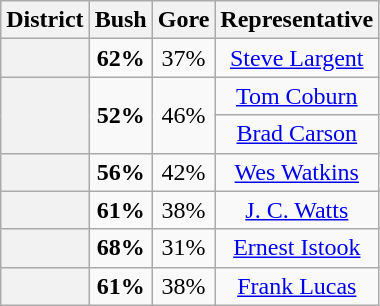<table class=wikitable>
<tr>
<th>District</th>
<th>Bush</th>
<th>Gore</th>
<th>Representative</th>
</tr>
<tr align=center>
<th></th>
<td><strong>62%</strong></td>
<td>37%</td>
<td><a href='#'>Steve Largent</a></td>
</tr>
<tr align=center>
<th rowspan=2 ></th>
<td rowspan=2><strong>52%</strong></td>
<td rowspan=2>46%</td>
<td><a href='#'>Tom Coburn</a></td>
</tr>
<tr align=center>
<td><a href='#'>Brad Carson</a></td>
</tr>
<tr align=center>
<th></th>
<td><strong>56%</strong></td>
<td>42%</td>
<td><a href='#'>Wes Watkins</a></td>
</tr>
<tr align=center>
<th></th>
<td><strong>61%</strong></td>
<td>38%</td>
<td><a href='#'>J. C. Watts</a></td>
</tr>
<tr align=center>
<th></th>
<td><strong>68%</strong></td>
<td>31%</td>
<td><a href='#'>Ernest Istook</a></td>
</tr>
<tr align=center>
<th></th>
<td><strong>61%</strong></td>
<td>38%</td>
<td><a href='#'>Frank Lucas</a></td>
</tr>
</table>
